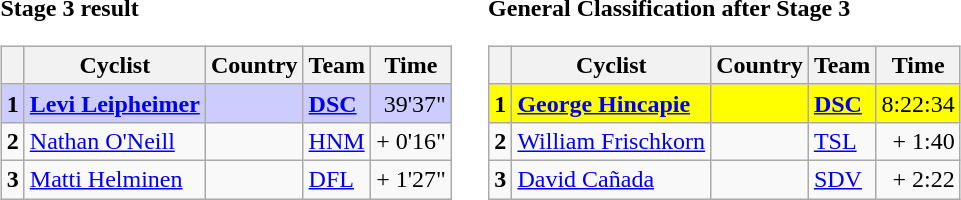<table>
<tr>
<td><strong>Stage 3 result</strong><br><table class="wikitable">
<tr>
<th></th>
<th>Cyclist</th>
<th>Country</th>
<th>Team</th>
<th>Time</th>
</tr>
<tr style="background:#ccf;">
<td><strong>1</strong></td>
<td><strong><a href='#'>Levi Leipheimer</a></strong></td>
<td><strong></strong></td>
<td><strong><a href='#'>DSC</a></strong></td>
<td align=right>39'37"</td>
</tr>
<tr>
<td><strong>2</strong></td>
<td><a href='#'>Nathan O'Neill</a></td>
<td></td>
<td><a href='#'>HNM</a></td>
<td align=right>+ 0'16"</td>
</tr>
<tr>
<td><strong>3</strong></td>
<td><a href='#'>Matti Helminen</a></td>
<td></td>
<td><a href='#'>DFL</a></td>
<td align=right>+ 1'27"</td>
</tr>
</table>
</td>
<td></td>
<td><strong>General Classification after Stage 3</strong><br><table class="wikitable">
<tr>
<th></th>
<th>Cyclist</th>
<th>Country</th>
<th>Team</th>
<th>Time</th>
</tr>
<tr style="background:yellow;">
<td><strong>1</strong></td>
<td><strong><a href='#'>George Hincapie</a></strong></td>
<td><strong></strong></td>
<td><strong><a href='#'>DSC</a></strong></td>
<td align=right>8:22:34</td>
</tr>
<tr>
<td><strong>2</strong></td>
<td><a href='#'>William Frischkorn</a></td>
<td></td>
<td><a href='#'>TSL</a></td>
<td align=right>+ 1:40</td>
</tr>
<tr>
<td><strong>3</strong></td>
<td><a href='#'>David Cañada</a></td>
<td></td>
<td><a href='#'>SDV</a></td>
<td align=right>+ 2:22</td>
</tr>
</table>
</td>
</tr>
</table>
